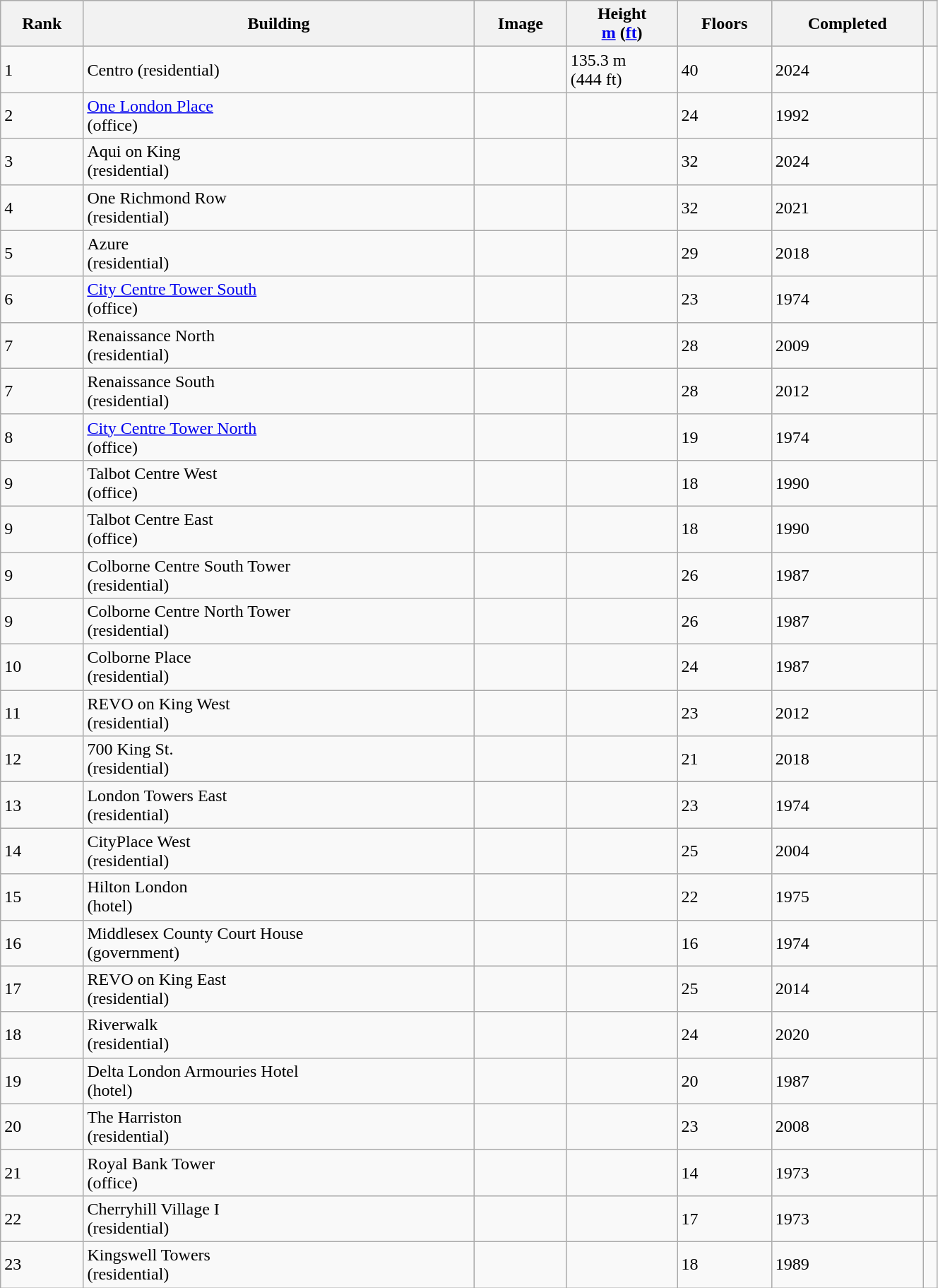<table class="wikitable sortable" style="width:70%;" align=>
<tr>
<th>Rank</th>
<th>Building</th>
<th>Image</th>
<th>Height<br><a href='#'>m</a> (<a href='#'>ft</a>)</th>
<th>Floors</th>
<th>Completed</th>
<th></th>
</tr>
<tr>
<td>1</td>
<td>Centro (residential)</td>
<td></td>
<td>135.3 m<br>(444 ft)</td>
<td>40</td>
<td>2024</td>
<td></td>
</tr>
<tr>
<td>2</td>
<td><a href='#'>One London Place</a><br>(office)</td>
<td></td>
<td></td>
<td>24</td>
<td>1992</td>
<td></td>
</tr>
<tr>
<td>3</td>
<td>Aqui on King<br>(residential)</td>
<td></td>
<td></td>
<td>32</td>
<td>2024</td>
<td></td>
</tr>
<tr>
<td>4</td>
<td>One Richmond Row<br>(residential)</td>
<td></td>
<td></td>
<td>32</td>
<td>2021</td>
<td></td>
</tr>
<tr>
<td>5</td>
<td>Azure<br>(residential)</td>
<td></td>
<td></td>
<td>29</td>
<td>2018</td>
<td></td>
</tr>
<tr>
<td>6</td>
<td><a href='#'>City Centre Tower South</a><br>(office)</td>
<td></td>
<td></td>
<td>23</td>
<td>1974</td>
<td></td>
</tr>
<tr>
<td>7</td>
<td>Renaissance North<br>(residential)</td>
<td></td>
<td></td>
<td>28</td>
<td>2009</td>
<td></td>
</tr>
<tr>
<td>7</td>
<td>Renaissance South<br>(residential)</td>
<td></td>
<td></td>
<td>28</td>
<td>2012</td>
<td></td>
</tr>
<tr>
<td>8</td>
<td><a href='#'>City Centre Tower North</a><br>(office)</td>
<td></td>
<td></td>
<td>19</td>
<td>1974</td>
<td></td>
</tr>
<tr>
<td>9</td>
<td>Talbot Centre West<br>(office)</td>
<td></td>
<td></td>
<td>18</td>
<td>1990</td>
<td></td>
</tr>
<tr>
<td>9</td>
<td>Talbot Centre East<br>(office)</td>
<td></td>
<td></td>
<td>18</td>
<td>1990</td>
<td></td>
</tr>
<tr>
<td>9</td>
<td>Colborne Centre South Tower<br>(residential)</td>
<td></td>
<td></td>
<td>26</td>
<td>1987</td>
<td></td>
</tr>
<tr>
<td>9</td>
<td>Colborne Centre North Tower<br>(residential)</td>
<td></td>
<td></td>
<td>26</td>
<td>1987</td>
<td></td>
</tr>
<tr>
<td>10</td>
<td>Colborne Place<br>(residential)</td>
<td></td>
<td></td>
<td>24</td>
<td>1987</td>
<td></td>
</tr>
<tr>
<td>11</td>
<td>REVO on King West<br>(residential)</td>
<td></td>
<td></td>
<td>23</td>
<td>2012</td>
<td></td>
</tr>
<tr>
<td>12</td>
<td>700 King St. <br>(residential)</td>
<td></td>
<td></td>
<td>21</td>
<td>2018</td>
<td></td>
</tr>
<tr>
</tr>
<tr>
<td>13</td>
<td>London Towers East<br>(residential)</td>
<td></td>
<td></td>
<td>23</td>
<td>1974</td>
<td></td>
</tr>
<tr>
<td>14</td>
<td>CityPlace West<br>(residential)</td>
<td></td>
<td></td>
<td>25</td>
<td>2004</td>
<td></td>
</tr>
<tr>
<td>15</td>
<td>Hilton London<br>(hotel)</td>
<td></td>
<td></td>
<td>22</td>
<td>1975</td>
<td></td>
</tr>
<tr>
<td>16</td>
<td>Middlesex County Court House<br>(government)</td>
<td></td>
<td></td>
<td>16</td>
<td>1974</td>
<td></td>
</tr>
<tr>
<td>17</td>
<td>REVO on King East<br>(residential)</td>
<td></td>
<td></td>
<td>25</td>
<td>2014</td>
<td></td>
</tr>
<tr>
<td>18</td>
<td>Riverwalk<br>(residential)</td>
<td></td>
<td></td>
<td>24</td>
<td>2020</td>
<td></td>
</tr>
<tr>
<td>19</td>
<td>Delta London Armouries Hotel<br>(hotel)</td>
<td></td>
<td></td>
<td>20</td>
<td>1987</td>
<td></td>
</tr>
<tr>
<td>20</td>
<td>The Harriston<br>(residential)</td>
<td></td>
<td></td>
<td>23</td>
<td>2008</td>
<td></td>
</tr>
<tr>
<td>21</td>
<td>Royal Bank Tower<br>(office)</td>
<td></td>
<td></td>
<td>14</td>
<td>1973</td>
<td></td>
</tr>
<tr>
<td>22</td>
<td>Cherryhill Village I<br>(residential)</td>
<td></td>
<td></td>
<td>17</td>
<td>1973</td>
<td></td>
</tr>
<tr>
<td>23</td>
<td>Kingswell Towers<br>(residential)</td>
<td></td>
<td></td>
<td>18</td>
<td>1989</td>
<td></td>
</tr>
</table>
